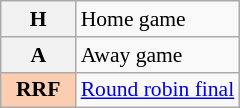<table class="wikitable plainrowheaders" style="font-size:90%;">
<tr>
<th scope=row><strong>H</strong></th>
<td>Home game</td>
</tr>
<tr>
<th scope=row><strong>A</strong></th>
<td>Away game</td>
</tr>
<tr>
<th scope=row style="background:#FBCEB1; border:1px solid #aaa; width:3em;">RRF</th>
<td><a href='#'>Round robin final</a></td>
</tr>
</table>
